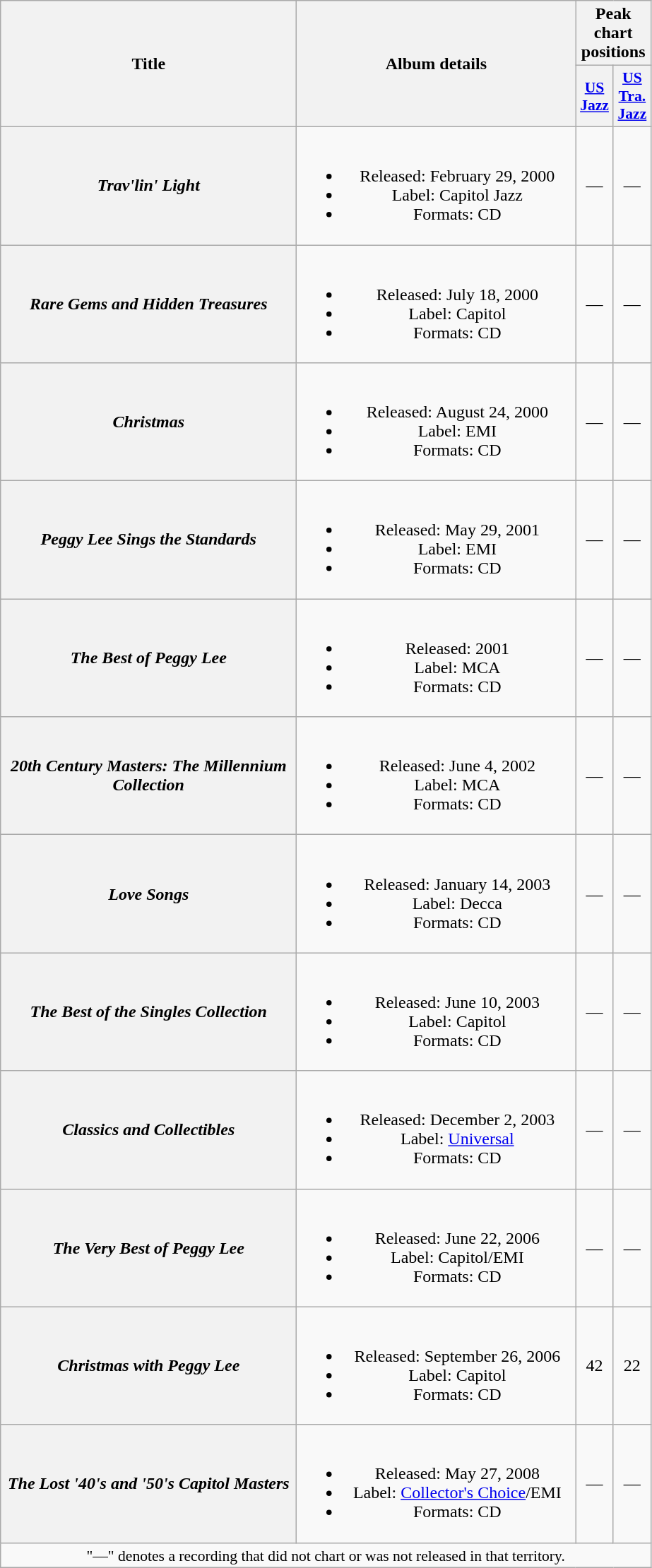<table class="wikitable plainrowheaders" style="text-align:center;">
<tr>
<th scope="col" rowspan="2" style="width:17em;">Title</th>
<th scope="col" rowspan="2" style="width:16em;">Album details</th>
<th scope="col" colspan="2">Peak chart positions</th>
</tr>
<tr>
<th scope="col" style="width:2em;font-size:90%;"><a href='#'>US Jazz</a><br></th>
<th scope="col" style="width:2em;font-size:90%;"><a href='#'>US Tra. Jazz</a><br></th>
</tr>
<tr>
<th scope="row"><em>Trav'lin' Light</em></th>
<td><br><ul><li>Released: February 29, 2000</li><li>Label: Capitol Jazz</li><li>Formats: CD</li></ul></td>
<td>—</td>
<td>—</td>
</tr>
<tr>
<th scope="row"><em>Rare Gems and Hidden Treasures</em></th>
<td><br><ul><li>Released: July 18, 2000</li><li>Label: Capitol</li><li>Formats: CD</li></ul></td>
<td>—</td>
<td>—</td>
</tr>
<tr>
<th scope="row"><em>Christmas</em></th>
<td><br><ul><li>Released: August 24, 2000</li><li>Label: EMI</li><li>Formats: CD</li></ul></td>
<td>—</td>
<td>—</td>
</tr>
<tr>
<th scope="row"><em>Peggy Lee Sings the Standards</em></th>
<td><br><ul><li>Released: May 29, 2001</li><li>Label: EMI</li><li>Formats: CD</li></ul></td>
<td>—</td>
<td>—</td>
</tr>
<tr>
<th scope="row"><em>The Best of Peggy Lee</em></th>
<td><br><ul><li>Released: 2001</li><li>Label: MCA</li><li>Formats: CD</li></ul></td>
<td>—</td>
<td>—</td>
</tr>
<tr>
<th scope="row"><em>20th Century Masters: The Millennium Collection</em></th>
<td><br><ul><li>Released: June 4, 2002</li><li>Label: MCA</li><li>Formats: CD</li></ul></td>
<td>—</td>
<td>—</td>
</tr>
<tr>
<th scope="row"><em>Love Songs</em></th>
<td><br><ul><li>Released: January 14, 2003</li><li>Label: Decca</li><li>Formats: CD</li></ul></td>
<td>—</td>
<td>—</td>
</tr>
<tr>
<th scope="row"><em>The Best of the Singles Collection</em></th>
<td><br><ul><li>Released: June 10, 2003</li><li>Label: Capitol</li><li>Formats: CD</li></ul></td>
<td>—</td>
<td>—</td>
</tr>
<tr>
<th scope="row"><em>Classics and Collectibles</em></th>
<td><br><ul><li>Released: December 2, 2003</li><li>Label: <a href='#'>Universal</a></li><li>Formats: CD</li></ul></td>
<td>—</td>
<td>—</td>
</tr>
<tr>
<th scope="row"><em>The Very Best of Peggy Lee</em></th>
<td><br><ul><li>Released: June 22, 2006</li><li>Label: Capitol/EMI</li><li>Formats: CD</li></ul></td>
<td>—</td>
<td>—</td>
</tr>
<tr>
<th scope="row"><em>Christmas with Peggy Lee</em></th>
<td><br><ul><li>Released: September 26, 2006</li><li>Label: Capitol</li><li>Formats: CD</li></ul></td>
<td>42</td>
<td>22</td>
</tr>
<tr>
<th scope="row"><em>The Lost '40's and '50's Capitol Masters</em></th>
<td><br><ul><li>Released: May 27, 2008</li><li>Label: <a href='#'>Collector's Choice</a>/EMI</li><li>Formats: CD</li></ul></td>
<td>—</td>
<td>—</td>
</tr>
<tr>
<td colspan="4" style="font-size:90%">"—" denotes a recording that did not chart or was not released in that territory.</td>
</tr>
</table>
